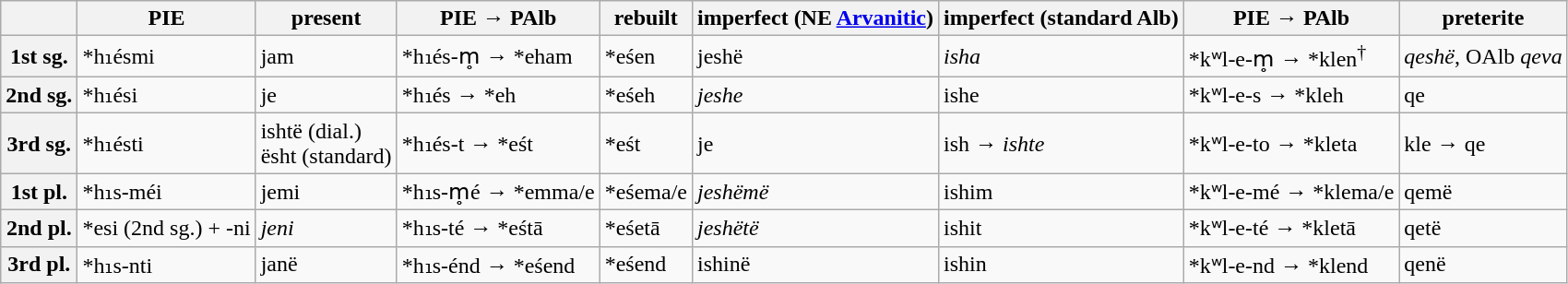<table class=wikitable>
<tr>
<th> </th>
<th>PIE</th>
<th>present</th>
<th>PIE → PAlb</th>
<th>rebuilt</th>
<th>imperfect (NE <a href='#'>Arvanitic</a>)</th>
<th>imperfect (standard Alb)</th>
<th>PIE → PAlb</th>
<th>preterite</th>
</tr>
<tr>
<th>1st sg.</th>
<td>*h₁ésmi</td>
<td>jam</td>
<td>*h₁és-m̥ → *eham</td>
<td>*eśen</td>
<td>jeshë</td>
<td><em>isha</em></td>
<td>*kʷl-e-m̥ → *klen<sup>†</sup></td>
<td><em>qeshë</em>, OAlb <em>qeva</em></td>
</tr>
<tr>
<th>2nd sg.</th>
<td>*h₁ési</td>
<td>je</td>
<td>*h₁és → *eh</td>
<td>*eśeh</td>
<td><em>jeshe</em></td>
<td>ishe</td>
<td>*kʷl-e-s → *kleh</td>
<td>qe</td>
</tr>
<tr>
<th>3rd sg.</th>
<td>*h₁ésti</td>
<td>ishtë (dial.)<br>ësht (standard)</td>
<td>*h₁és-t → *eśt</td>
<td>*eśt</td>
<td>je</td>
<td>ish → <em>ishte</em></td>
<td>*kʷl-e-to → *kleta</td>
<td>kle → qe</td>
</tr>
<tr>
<th>1st pl.</th>
<td>*h₁s-méi</td>
<td>jemi</td>
<td>*h₁s-m̥é → *emma/e</td>
<td>*eśema/e</td>
<td><em>jeshëmë</em></td>
<td>ishim</td>
<td>*kʷl-e-mé → *klema/e</td>
<td>qemë</td>
</tr>
<tr>
<th>2nd pl.</th>
<td>*esi (2nd sg.) + -ni</td>
<td><em>jeni</em></td>
<td>*h₁s-té → *eśtā</td>
<td>*eśetā</td>
<td><em>jeshëtë</em></td>
<td>ishit</td>
<td>*kʷl-e-té → *kletā</td>
<td>qetë</td>
</tr>
<tr>
<th>3rd pl.</th>
<td>*h₁s-nti</td>
<td>janë</td>
<td>*h₁s-énd → *eśend</td>
<td>*eśend</td>
<td>ishinë</td>
<td>ishin</td>
<td>*kʷl-e-nd → *klend</td>
<td>qenë</td>
</tr>
</table>
